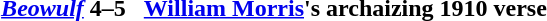<table cellpadding=5 style="margin:1em auto;">
<tr>
<th><em><a href='#'>Beowulf</a></em> 4–5</th>
<th><a href='#'>William Morris</a>'s archaizing 1910 verse</th>
</tr>
<tr>
<td></td>
<td></td>
</tr>
</table>
